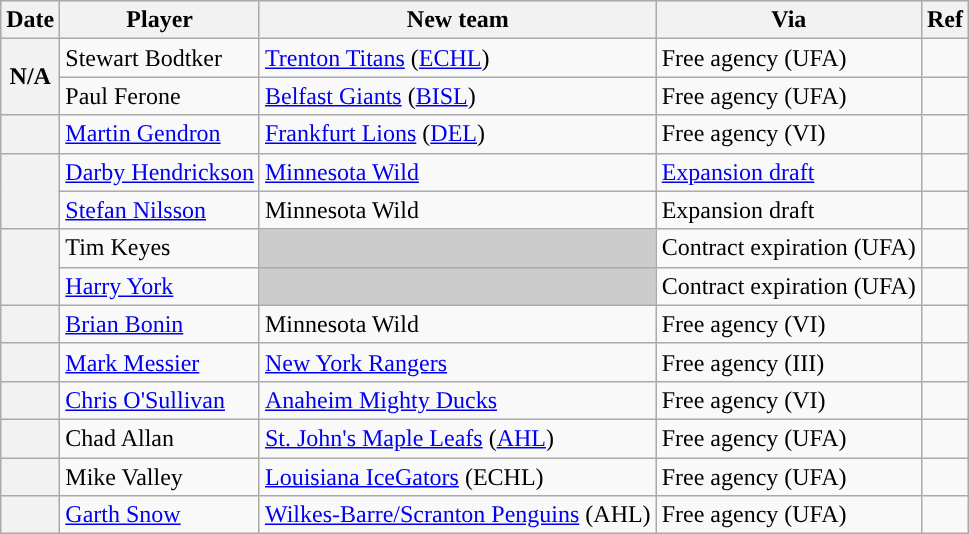<table class="wikitable plainrowheaders">
<tr style="background:#ddd; text-align:center;">
<th>Date</th>
<th>Player</th>
<th>New team</th>
<th>Via</th>
<th>Ref</th>
</tr>
<tr>
<th scope="row" rowspan=2>N/A</th>
<td>Stewart Bodtker</td>
<td><a href='#'>Trenton Titans</a> (<a href='#'>ECHL</a>)</td>
<td>Free agency (UFA)</td>
<td></td>
</tr>
<tr>
<td>Paul Ferone</td>
<td><a href='#'>Belfast Giants</a> (<a href='#'>BISL</a>)</td>
<td>Free agency (UFA)</td>
<td></td>
</tr>
<tr>
<th scope="row"></th>
<td><a href='#'>Martin Gendron</a></td>
<td><a href='#'>Frankfurt Lions</a> (<a href='#'>DEL</a>)</td>
<td>Free agency (VI)</td>
<td></td>
</tr>
<tr>
<th scope="row" rowspan=2></th>
<td><a href='#'>Darby Hendrickson</a></td>
<td><a href='#'>Minnesota Wild</a></td>
<td><a href='#'>Expansion draft</a></td>
<td></td>
</tr>
<tr>
<td><a href='#'>Stefan Nilsson</a></td>
<td>Minnesota Wild</td>
<td>Expansion draft</td>
<td></td>
</tr>
<tr>
<th scope="row" rowspan=2></th>
<td>Tim Keyes</td>
<td style="background:#ccc"></td>
<td>Contract expiration (UFA)</td>
<td></td>
</tr>
<tr>
<td><a href='#'>Harry York</a></td>
<td style="background:#ccc"></td>
<td>Contract expiration (UFA)</td>
<td></td>
</tr>
<tr>
<th scope="row"></th>
<td><a href='#'>Brian Bonin</a></td>
<td>Minnesota Wild</td>
<td>Free agency (VI)</td>
<td></td>
</tr>
<tr>
<th scope="row"></th>
<td><a href='#'>Mark Messier</a></td>
<td><a href='#'>New York Rangers</a></td>
<td>Free agency (III)</td>
<td></td>
</tr>
<tr>
<th scope="row"></th>
<td><a href='#'>Chris O'Sullivan</a></td>
<td><a href='#'>Anaheim Mighty Ducks</a></td>
<td>Free agency (VI)</td>
<td></td>
</tr>
<tr>
<th scope="row"></th>
<td>Chad Allan</td>
<td><a href='#'>St. John's Maple Leafs</a> (<a href='#'>AHL</a>)</td>
<td>Free agency (UFA)</td>
<td></td>
</tr>
<tr>
<th scope="row"></th>
<td>Mike Valley</td>
<td><a href='#'>Louisiana IceGators</a> (ECHL)</td>
<td>Free agency (UFA)</td>
<td></td>
</tr>
<tr>
<th scope="row"></th>
<td><a href='#'>Garth Snow</a></td>
<td><a href='#'>Wilkes-Barre/Scranton Penguins</a> (AHL)</td>
<td>Free agency (UFA)</td>
<td></td>
</tr>
</table>
